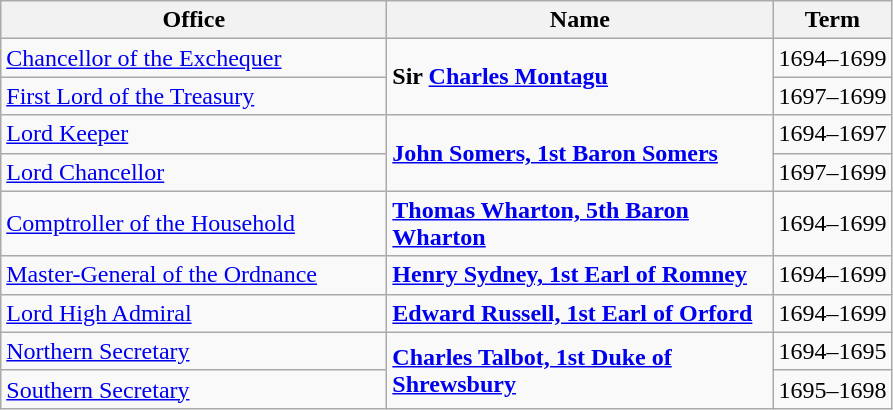<table class=wikitable>
<tr>
<th width=250>Office</th>
<th width=250>Name</th>
<th>Term</th>
</tr>
<tr>
<td><a href='#'>Chancellor of the Exchequer</a></td>
<td rowspan="2"><strong>Sir <a href='#'>Charles Montagu</a></strong></td>
<td>1694–1699</td>
</tr>
<tr>
<td><a href='#'>First Lord of the Treasury</a></td>
<td>1697–1699</td>
</tr>
<tr>
<td><a href='#'>Lord Keeper</a></td>
<td rowspan="2"><strong><a href='#'>John Somers, 1st Baron Somers</a></strong></td>
<td>1694–1697</td>
</tr>
<tr>
<td><a href='#'>Lord Chancellor</a></td>
<td>1697–1699</td>
</tr>
<tr>
<td><a href='#'>Comptroller of the Household</a></td>
<td><strong><a href='#'>Thomas Wharton, 5th Baron Wharton</a></strong></td>
<td>1694–1699</td>
</tr>
<tr>
<td><a href='#'>Master-General of the Ordnance</a></td>
<td><strong><a href='#'>Henry Sydney, 1st Earl of Romney</a></strong></td>
<td>1694–1699</td>
</tr>
<tr>
<td><a href='#'>Lord High Admiral</a></td>
<td><strong><a href='#'>Edward Russell, 1st Earl of Orford</a></strong></td>
<td>1694–1699</td>
</tr>
<tr>
<td><a href='#'>Northern Secretary</a></td>
<td rowspan="2"><strong><a href='#'>Charles Talbot, 1st Duke of Shrewsbury</a></strong></td>
<td>1694–1695</td>
</tr>
<tr>
<td><a href='#'>Southern Secretary</a></td>
<td>1695–1698</td>
</tr>
</table>
